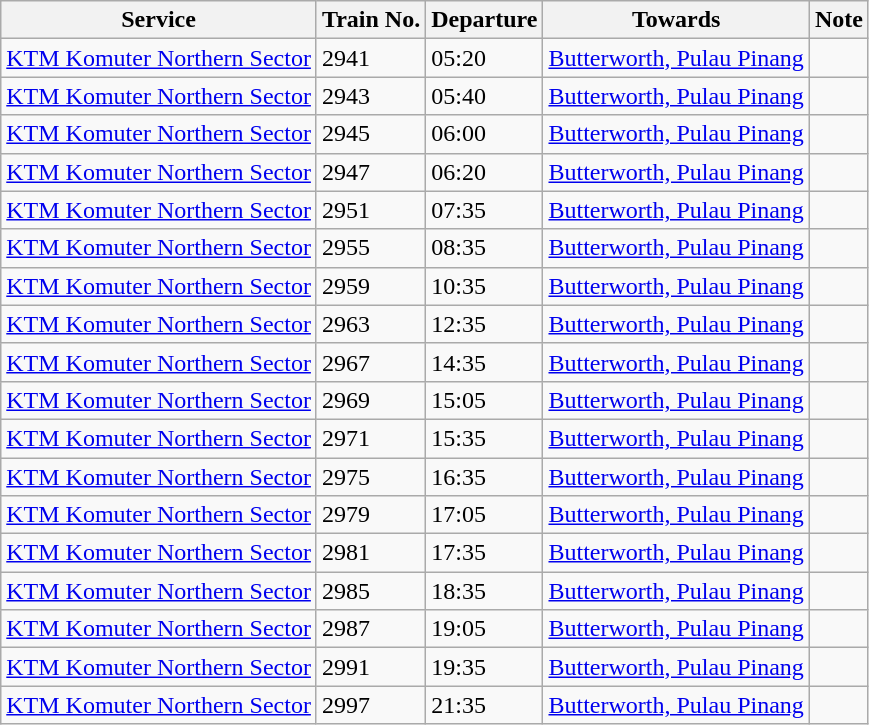<table class="wikitable">
<tr>
<th>Service</th>
<th>Train No.</th>
<th>Departure</th>
<th>Towards</th>
<th>Note</th>
</tr>
<tr>
<td><a href='#'>KTM Komuter Northern Sector</a></td>
<td>2941</td>
<td>05:20</td>
<td><a href='#'>Butterworth, Pulau Pinang</a></td>
<td></td>
</tr>
<tr>
<td><a href='#'>KTM Komuter Northern Sector</a></td>
<td>2943</td>
<td>05:40</td>
<td><a href='#'>Butterworth, Pulau Pinang</a></td>
<td></td>
</tr>
<tr>
<td><a href='#'>KTM Komuter Northern Sector</a></td>
<td>2945</td>
<td>06:00</td>
<td><a href='#'>Butterworth, Pulau Pinang</a></td>
<td></td>
</tr>
<tr>
<td><a href='#'>KTM Komuter Northern Sector</a></td>
<td>2947</td>
<td>06:20</td>
<td><a href='#'>Butterworth, Pulau Pinang</a></td>
<td></td>
</tr>
<tr>
<td><a href='#'>KTM Komuter Northern Sector</a></td>
<td>2951</td>
<td>07:35</td>
<td><a href='#'>Butterworth, Pulau Pinang</a></td>
<td></td>
</tr>
<tr>
<td><a href='#'>KTM Komuter Northern Sector</a></td>
<td>2955</td>
<td>08:35</td>
<td><a href='#'>Butterworth, Pulau Pinang</a></td>
<td></td>
</tr>
<tr>
<td><a href='#'>KTM Komuter Northern Sector</a></td>
<td>2959</td>
<td>10:35</td>
<td><a href='#'>Butterworth, Pulau Pinang</a></td>
<td></td>
</tr>
<tr>
<td><a href='#'>KTM Komuter Northern Sector</a></td>
<td>2963</td>
<td>12:35</td>
<td><a href='#'>Butterworth, Pulau Pinang</a></td>
<td></td>
</tr>
<tr>
<td><a href='#'>KTM Komuter Northern Sector</a></td>
<td>2967</td>
<td>14:35</td>
<td><a href='#'>Butterworth, Pulau Pinang</a></td>
<td></td>
</tr>
<tr>
<td><a href='#'>KTM Komuter Northern Sector</a></td>
<td>2969</td>
<td>15:05</td>
<td><a href='#'>Butterworth, Pulau Pinang</a></td>
<td></td>
</tr>
<tr>
<td><a href='#'>KTM Komuter Northern Sector</a></td>
<td>2971</td>
<td>15:35</td>
<td><a href='#'>Butterworth, Pulau Pinang</a></td>
<td></td>
</tr>
<tr>
<td><a href='#'>KTM Komuter Northern Sector</a></td>
<td>2975</td>
<td>16:35</td>
<td><a href='#'>Butterworth, Pulau Pinang</a></td>
<td></td>
</tr>
<tr>
<td><a href='#'>KTM Komuter Northern Sector</a></td>
<td>2979</td>
<td>17:05</td>
<td><a href='#'>Butterworth, Pulau Pinang</a></td>
<td></td>
</tr>
<tr>
<td><a href='#'>KTM Komuter Northern Sector</a></td>
<td>2981</td>
<td>17:35</td>
<td><a href='#'>Butterworth, Pulau Pinang</a></td>
<td></td>
</tr>
<tr>
<td><a href='#'>KTM Komuter Northern Sector</a></td>
<td>2985</td>
<td>18:35</td>
<td><a href='#'>Butterworth, Pulau Pinang</a></td>
<td></td>
</tr>
<tr>
<td><a href='#'>KTM Komuter Northern Sector</a></td>
<td>2987</td>
<td>19:05</td>
<td><a href='#'>Butterworth, Pulau Pinang</a></td>
<td></td>
</tr>
<tr>
<td><a href='#'>KTM Komuter Northern Sector</a></td>
<td>2991</td>
<td>19:35</td>
<td><a href='#'>Butterworth, Pulau Pinang</a></td>
<td></td>
</tr>
<tr>
<td><a href='#'>KTM Komuter Northern Sector</a></td>
<td>2997</td>
<td>21:35</td>
<td><a href='#'>Butterworth, Pulau Pinang</a></td>
<td></td>
</tr>
</table>
